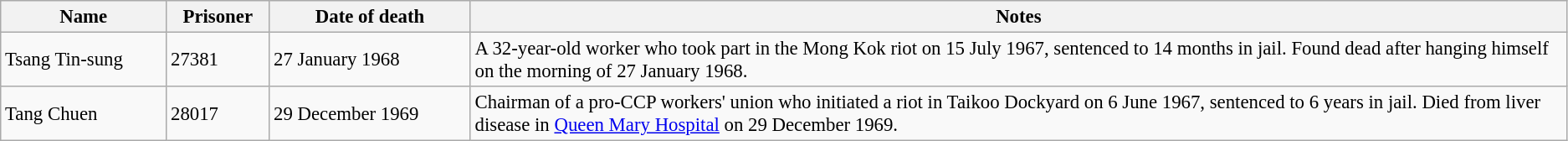<table class="wikitable" style="font-size:95%;">
<tr>
<th>Name</th>
<th>Prisoner </th>
<th>Date of death</th>
<th width = "70%">Notes</th>
</tr>
<tr>
<td>Tsang Tin-sung</td>
<td>27381</td>
<td>27 January 1968</td>
<td>A 32-year-old worker who took part in the Mong Kok riot on 15 July 1967, sentenced to 14 months in jail. Found dead after hanging himself on the morning of 27 January 1968.</td>
</tr>
<tr>
<td>Tang Chuen</td>
<td>28017</td>
<td>29 December 1969</td>
<td>Chairman of a pro-CCP workers' union who initiated a riot in Taikoo Dockyard on 6 June 1967, sentenced to 6 years in jail. Died from liver disease in <a href='#'>Queen Mary Hospital</a> on 29 December 1969.</td>
</tr>
</table>
